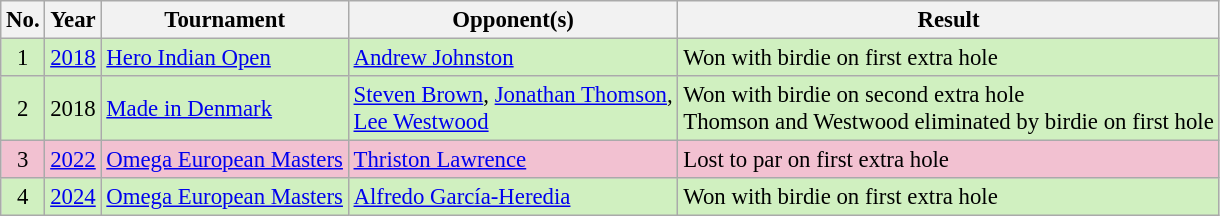<table class="wikitable" style="font-size:95%;">
<tr>
<th>No.</th>
<th>Year</th>
<th>Tournament</th>
<th>Opponent(s)</th>
<th>Result</th>
</tr>
<tr style="background:#D0F0C0;">
<td align=center>1</td>
<td><a href='#'>2018</a></td>
<td><a href='#'>Hero Indian Open</a></td>
<td> <a href='#'>Andrew Johnston</a></td>
<td>Won with birdie on first extra hole</td>
</tr>
<tr style="background:#D0F0C0;">
<td align=center>2</td>
<td>2018</td>
<td><a href='#'>Made in Denmark</a></td>
<td> <a href='#'>Steven Brown</a>,  <a href='#'>Jonathan Thomson</a>,<br> <a href='#'>Lee Westwood</a></td>
<td>Won with birdie on second extra hole<br>Thomson and Westwood eliminated by birdie on first hole</td>
</tr>
<tr style="background:#F2C1D1;">
<td align=center>3</td>
<td><a href='#'>2022</a></td>
<td><a href='#'>Omega European Masters</a></td>
<td> <a href='#'>Thriston Lawrence</a></td>
<td>Lost to par on first extra hole</td>
</tr>
<tr style="background:#D0F0C0;">
<td align=center>4</td>
<td><a href='#'>2024</a></td>
<td><a href='#'>Omega European Masters</a></td>
<td> <a href='#'>Alfredo García-Heredia</a></td>
<td>Won with birdie on first extra hole</td>
</tr>
</table>
